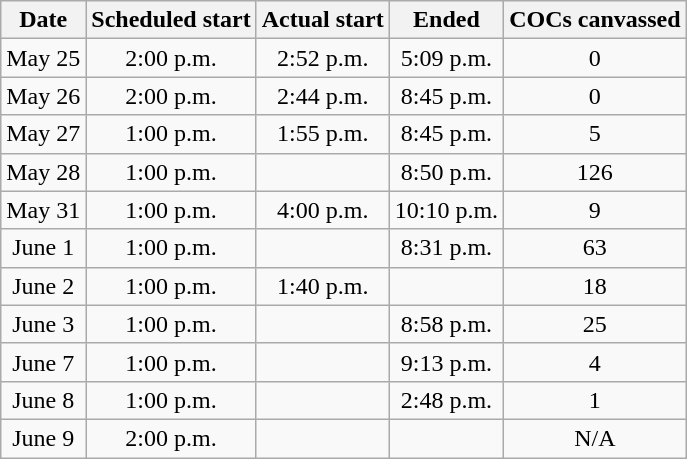<table class="wikitable" style="text-align:center">
<tr>
<th>Date</th>
<th>Scheduled start</th>
<th>Actual start</th>
<th>Ended</th>
<th>COCs canvassed</th>
</tr>
<tr>
<td>May 25</td>
<td>2:00 p.m.</td>
<td>2:52 p.m.</td>
<td>5:09 p.m.</td>
<td>0</td>
</tr>
<tr>
<td>May 26</td>
<td>2:00 p.m.</td>
<td>2:44 p.m.</td>
<td>8:45 p.m.</td>
<td>0</td>
</tr>
<tr>
<td>May 27</td>
<td>1:00 p.m.</td>
<td>1:55 p.m.</td>
<td>8:45 p.m.</td>
<td>5</td>
</tr>
<tr>
<td>May 28</td>
<td>1:00 p.m.</td>
<td></td>
<td>8:50 p.m.</td>
<td>126</td>
</tr>
<tr>
<td>May 31</td>
<td>1:00 p.m.</td>
<td>4:00 p.m.</td>
<td>10:10 p.m.</td>
<td>9</td>
</tr>
<tr>
<td>June 1</td>
<td>1:00 p.m.</td>
<td></td>
<td>8:31 p.m.</td>
<td>63</td>
</tr>
<tr>
<td>June 2</td>
<td>1:00 p.m.</td>
<td>1:40 p.m.</td>
<td></td>
<td>18</td>
</tr>
<tr>
<td>June 3</td>
<td>1:00 p.m.</td>
<td></td>
<td>8:58 p.m.</td>
<td>25</td>
</tr>
<tr>
<td>June 7</td>
<td>1:00 p.m.</td>
<td></td>
<td>9:13 p.m.</td>
<td>4</td>
</tr>
<tr>
<td>June 8</td>
<td>1:00 p.m.</td>
<td></td>
<td>2:48 p.m.</td>
<td>1</td>
</tr>
<tr>
<td>June 9</td>
<td>2:00 p.m.</td>
<td></td>
<td></td>
<td>N/A</td>
</tr>
</table>
